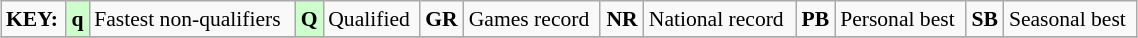<table class="wikitable" style="margin:0.5em auto; font-size:90%;position:relative;" width=60%>
<tr>
<td><strong>KEY:</strong></td>
<td bgcolor=ccffcc align=center><strong>q</strong></td>
<td>Fastest non-qualifiers</td>
<td bgcolor=ccffcc align=center><strong>Q</strong></td>
<td>Qualified</td>
<td align=center><strong>GR</strong></td>
<td>Games record</td>
<td align=center><strong>NR</strong></td>
<td>National record</td>
<td align=center><strong>PB</strong></td>
<td>Personal best</td>
<td align=center><strong>SB</strong></td>
<td>Seasonal best</td>
</tr>
<tr>
</tr>
</table>
